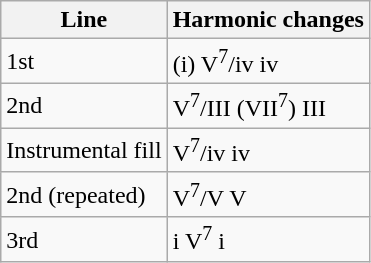<table class="wikitable">
<tr>
<th>Line</th>
<th>Harmonic changes</th>
</tr>
<tr>
<td>1st</td>
<td>(i)       V<sup>7</sup>/iv      iv</td>
</tr>
<tr>
<td>2nd</td>
<td>V<sup>7</sup>/III (VII<sup>7</sup>)     III</td>
</tr>
<tr>
<td>Instrumental fill</td>
<td>V<sup>7</sup>/iv         iv</td>
</tr>
<tr>
<td>2nd (repeated)</td>
<td>V<sup>7</sup>/V          V</td>
</tr>
<tr>
<td>3rd</td>
<td>i         V<sup>7</sup>        i</td>
</tr>
</table>
